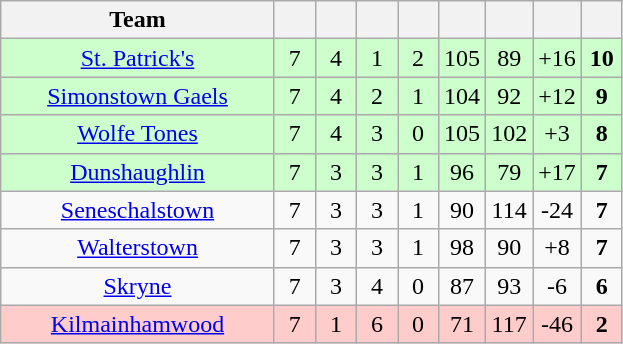<table class="wikitable" style="text-align:center">
<tr>
<th width="175">Team</th>
<th width="20"></th>
<th width="20"></th>
<th width="20"></th>
<th width="20"></th>
<th width="20"></th>
<th width="20"></th>
<th width="20"></th>
<th width="20"></th>
</tr>
<tr style="background:#cfc;">
<td><a href='#'>St. Patrick's</a></td>
<td>7</td>
<td>4</td>
<td>1</td>
<td>2</td>
<td>105</td>
<td>89</td>
<td>+16</td>
<td><strong>10</strong></td>
</tr>
<tr style="background:#cfc;">
<td><a href='#'>Simonstown Gaels</a></td>
<td>7</td>
<td>4</td>
<td>2</td>
<td>1</td>
<td>104</td>
<td>92</td>
<td>+12</td>
<td><strong>9</strong></td>
</tr>
<tr style="background:#cfc;">
<td><a href='#'>Wolfe Tones</a></td>
<td>7</td>
<td>4</td>
<td>3</td>
<td>0</td>
<td>105</td>
<td>102</td>
<td>+3</td>
<td><strong>8</strong></td>
</tr>
<tr style="background:#cfc;">
<td><a href='#'>Dunshaughlin</a></td>
<td>7</td>
<td>3</td>
<td>3</td>
<td>1</td>
<td>96</td>
<td>79</td>
<td>+17</td>
<td><strong>7</strong></td>
</tr>
<tr>
<td><a href='#'>Seneschalstown</a></td>
<td>7</td>
<td>3</td>
<td>3</td>
<td>1</td>
<td>90</td>
<td>114</td>
<td>-24</td>
<td><strong>7</strong></td>
</tr>
<tr>
<td><a href='#'>Walterstown</a></td>
<td>7</td>
<td>3</td>
<td>3</td>
<td>1</td>
<td>98</td>
<td>90</td>
<td>+8</td>
<td><strong>7</strong></td>
</tr>
<tr>
<td><a href='#'>Skryne</a></td>
<td>7</td>
<td>3</td>
<td>4</td>
<td>0</td>
<td>87</td>
<td>93</td>
<td>-6</td>
<td><strong>6</strong></td>
</tr>
<tr style="background:#fcc;">
<td><a href='#'>Kilmainhamwood</a></td>
<td>7</td>
<td>1</td>
<td>6</td>
<td>0</td>
<td>71</td>
<td>117</td>
<td>-46</td>
<td><strong>2</strong></td>
</tr>
</table>
